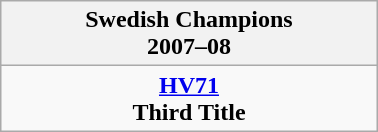<table class="wikitable" style="text-align: center; margin: 0 auto; width: 20%">
<tr>
<th>Swedish Champions<br>2007–08</th>
</tr>
<tr>
<td><strong><a href='#'>HV71</a></strong><br><strong>Third Title</strong></td>
</tr>
</table>
